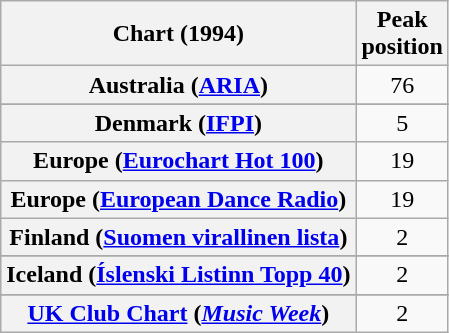<table class="wikitable sortable plainrowheaders" style="text-align:center">
<tr>
<th>Chart (1994)</th>
<th>Peak<br>position</th>
</tr>
<tr>
<th scope="row">Australia (<a href='#'>ARIA</a>)</th>
<td>76</td>
</tr>
<tr>
</tr>
<tr>
<th scope="row">Denmark (<a href='#'>IFPI</a>)</th>
<td>5</td>
</tr>
<tr>
<th scope="row">Europe (<a href='#'>Eurochart Hot 100</a>)</th>
<td>19</td>
</tr>
<tr>
<th scope="row">Europe (<a href='#'>European Dance Radio</a>)</th>
<td>19</td>
</tr>
<tr>
<th scope="row">Finland (<a href='#'>Suomen virallinen lista</a>)</th>
<td>2</td>
</tr>
<tr>
</tr>
<tr>
</tr>
<tr>
<th scope="row">Iceland (<a href='#'>Íslenski Listinn Topp 40</a>)</th>
<td>2</td>
</tr>
<tr>
</tr>
<tr>
</tr>
<tr>
</tr>
<tr>
</tr>
<tr>
</tr>
<tr>
</tr>
<tr>
</tr>
<tr>
</tr>
<tr>
<th scope="row"><a href='#'>UK Club Chart</a> (<em><a href='#'>Music Week</a></em>)</th>
<td>2</td>
</tr>
</table>
